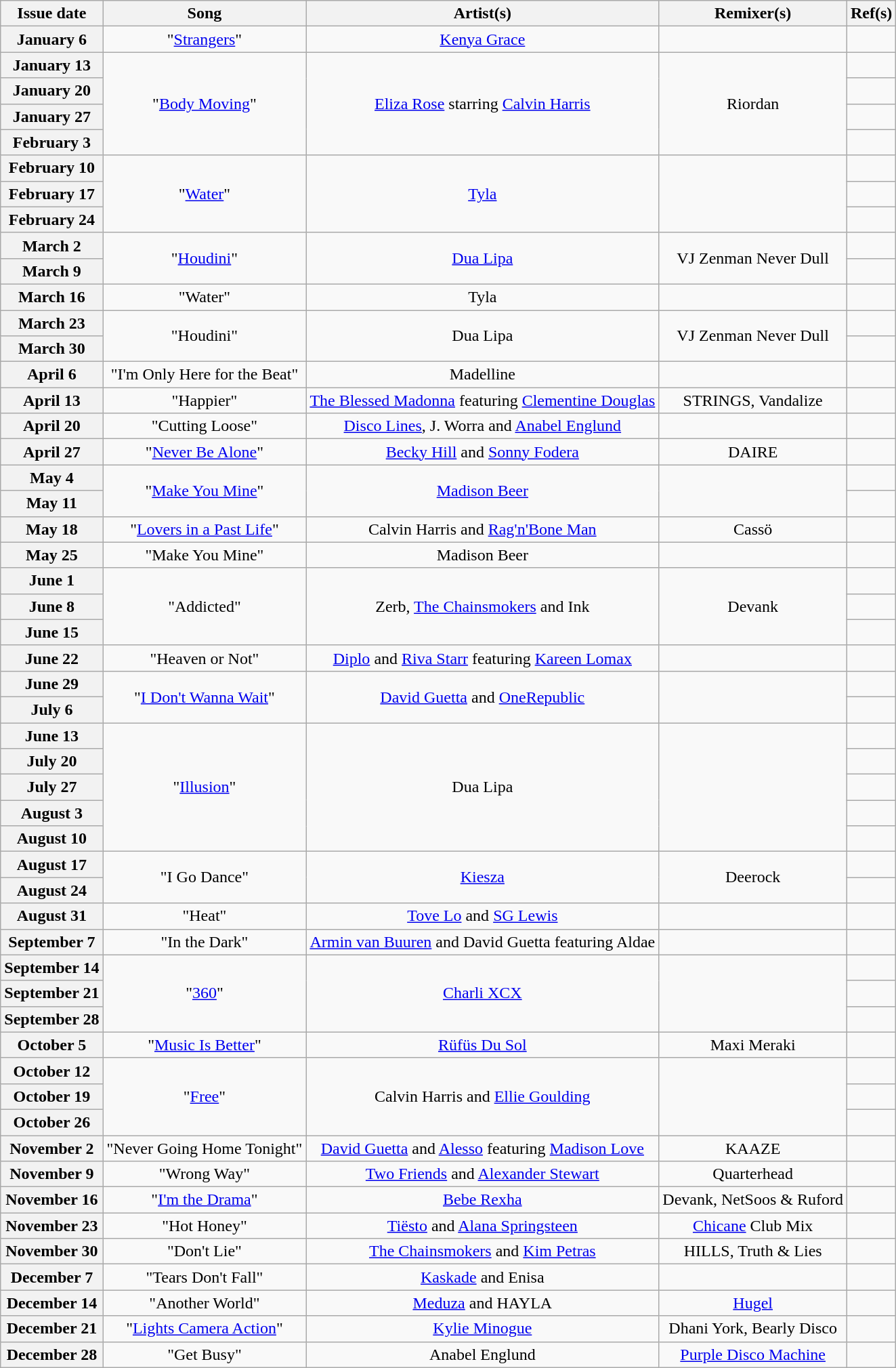<table class="wikitable plainrowheaders" style="text-align: center;">
<tr>
<th>Issue date</th>
<th>Song</th>
<th>Artist(s)</th>
<th>Remixer(s)</th>
<th>Ref(s)</th>
</tr>
<tr>
<th scope="row">January 6</th>
<td>"<a href='#'>Strangers</a>"</td>
<td><a href='#'>Kenya Grace</a></td>
<td></td>
<td></td>
</tr>
<tr>
<th scope="row">January 13</th>
<td rowspan=4>"<a href='#'>Body Moving</a>"</td>
<td rowspan=4><a href='#'>Eliza Rose</a> starring <a href='#'>Calvin Harris</a></td>
<td rowspan=4>Riordan</td>
<td></td>
</tr>
<tr>
<th scope="row">January 20</th>
<td></td>
</tr>
<tr>
<th scope="row">January 27</th>
<td></td>
</tr>
<tr>
<th scope="row">February 3</th>
<td></td>
</tr>
<tr>
<th scope="row">February 10</th>
<td rowspan=3>"<a href='#'>Water</a>"</td>
<td rowspan=3><a href='#'>Tyla</a></td>
<td rowspan=3></td>
<td></td>
</tr>
<tr>
<th scope="row">February 17</th>
<td></td>
</tr>
<tr>
<th scope="row">February 24</th>
<td></td>
</tr>
<tr>
<th scope="row">March 2</th>
<td rowspan=2>"<a href='#'>Houdini</a>"</td>
<td rowspan=2><a href='#'>Dua Lipa</a></td>
<td rowspan=2>VJ Zenman Never Dull</td>
<td></td>
</tr>
<tr>
<th scope="row">March 9</th>
<td></td>
</tr>
<tr>
<th scope="row">March 16</th>
<td>"Water"</td>
<td>Tyla</td>
<td></td>
<td></td>
</tr>
<tr>
<th scope="row">March 23</th>
<td rowspan=2>"Houdini"</td>
<td rowspan=2>Dua Lipa</td>
<td rowspan=2>VJ Zenman Never Dull</td>
<td></td>
</tr>
<tr>
<th scope="row">March 30</th>
<td></td>
</tr>
<tr>
<th scope="row">April 6</th>
<td>"I'm Only Here for the Beat"</td>
<td>Madelline</td>
<td></td>
<td></td>
</tr>
<tr>
<th scope="row">April 13</th>
<td>"Happier"</td>
<td><a href='#'>The Blessed Madonna</a> featuring <a href='#'>Clementine Douglas</a></td>
<td>STRINGS, Vandalize</td>
<td></td>
</tr>
<tr>
<th scope="row">April 20</th>
<td>"Cutting Loose"</td>
<td><a href='#'>Disco Lines</a>, J. Worra and <a href='#'>Anabel Englund</a></td>
<td></td>
<td></td>
</tr>
<tr>
<th scope="row">April 27</th>
<td>"<a href='#'>Never Be Alone</a>"</td>
<td><a href='#'>Becky Hill</a> and <a href='#'>Sonny Fodera</a></td>
<td>DAIRE</td>
<td></td>
</tr>
<tr>
<th scope="row">May 4</th>
<td rowspan=2>"<a href='#'>Make You Mine</a>"</td>
<td rowspan=2><a href='#'>Madison Beer</a></td>
<td rowspan=2></td>
<td></td>
</tr>
<tr>
<th scope="row">May 11</th>
<td></td>
</tr>
<tr>
<th scope="row">May 18</th>
<td>"<a href='#'>Lovers in a Past Life</a>"</td>
<td>Calvin Harris and <a href='#'>Rag'n'Bone Man</a></td>
<td>Cassö</td>
<td></td>
</tr>
<tr>
<th scope="row">May 25</th>
<td>"Make You Mine"</td>
<td>Madison Beer</td>
<td></td>
<td></td>
</tr>
<tr>
<th scope="row">June 1</th>
<td rowspan=3>"Addicted"</td>
<td rowspan=3>Zerb, <a href='#'>The Chainsmokers</a> and Ink</td>
<td rowspan=3>Devank</td>
<td></td>
</tr>
<tr>
<th scope="row">June 8</th>
<td></td>
</tr>
<tr>
<th scope="row">June 15</th>
<td></td>
</tr>
<tr>
<th scope="row">June 22</th>
<td>"Heaven or Not"</td>
<td><a href='#'>Diplo</a> and <a href='#'>Riva Starr</a> featuring <a href='#'>Kareen Lomax</a></td>
<td></td>
<td></td>
</tr>
<tr>
<th scope="row">June 29</th>
<td rowspan=2>"<a href='#'>I Don't Wanna Wait</a>"</td>
<td rowspan=2><a href='#'>David Guetta</a> and <a href='#'>OneRepublic</a></td>
<td rowspan=2></td>
<td></td>
</tr>
<tr>
<th scope="row">July 6</th>
<td></td>
</tr>
<tr>
<th scope="row">June 13</th>
<td rowspan=5>"<a href='#'>Illusion</a>"</td>
<td rowspan=5>Dua Lipa</td>
<td rowspan=5></td>
<td></td>
</tr>
<tr>
<th scope="row">July 20</th>
<td></td>
</tr>
<tr>
<th scope="row">July 27</th>
<td></td>
</tr>
<tr>
<th scope="row">August 3</th>
<td></td>
</tr>
<tr>
<th scope="row">August 10</th>
<td></td>
</tr>
<tr>
<th scope="row">August 17</th>
<td rowspan=2>"I Go Dance"</td>
<td rowspan=2><a href='#'>Kiesza</a></td>
<td rowspan=2>Deerock</td>
<td></td>
</tr>
<tr>
<th scope="row">August 24</th>
<td></td>
</tr>
<tr>
<th scope="row">August 31</th>
<td>"Heat"</td>
<td><a href='#'>Tove Lo</a> and <a href='#'>SG Lewis</a></td>
<td></td>
<td></td>
</tr>
<tr>
<th scope="row">September 7</th>
<td>"In the Dark"</td>
<td><a href='#'>Armin van Buuren</a> and David Guetta featuring Aldae</td>
<td></td>
<td></td>
</tr>
<tr>
<th scope="row">September 14</th>
<td rowspan=3>"<a href='#'>360</a>"</td>
<td rowspan=3><a href='#'>Charli XCX</a></td>
<td rowspan=3></td>
<td></td>
</tr>
<tr>
<th scope="row">September 21</th>
<td></td>
</tr>
<tr>
<th scope="row">September 28</th>
<td></td>
</tr>
<tr>
<th scope="row">October 5</th>
<td>"<a href='#'>Music Is Better</a>"</td>
<td><a href='#'>Rüfüs Du Sol</a></td>
<td>Maxi Meraki</td>
<td></td>
</tr>
<tr>
<th scope="row">October 12</th>
<td rowspan=3>"<a href='#'>Free</a>"</td>
<td rowspan=3>Calvin Harris and <a href='#'>Ellie Goulding</a></td>
<td rowspan=3></td>
<td></td>
</tr>
<tr>
<th scope="row">October 19</th>
<td></td>
</tr>
<tr>
<th scope="row">October 26</th>
<td></td>
</tr>
<tr>
<th scope="row">November 2</th>
<td>"Never Going Home Tonight"</td>
<td><a href='#'>David Guetta</a> and <a href='#'>Alesso</a> featuring <a href='#'>Madison Love</a></td>
<td>KAAZE</td>
<td></td>
</tr>
<tr>
<th scope="row">November 9</th>
<td>"Wrong Way"</td>
<td><a href='#'>Two Friends</a> and <a href='#'>Alexander Stewart</a></td>
<td>Quarterhead</td>
<td></td>
</tr>
<tr>
<th scope="row">November 16</th>
<td>"<a href='#'>I'm the Drama</a>"</td>
<td><a href='#'>Bebe Rexha</a></td>
<td>Devank, NetSoos & Ruford</td>
<td></td>
</tr>
<tr>
<th scope="row">November 23</th>
<td>"Hot Honey"</td>
<td><a href='#'>Tiësto</a> and <a href='#'>Alana Springsteen</a></td>
<td><a href='#'>Chicane</a> Club Mix</td>
<td></td>
</tr>
<tr>
<th scope="row">November 30</th>
<td>"Don't Lie"</td>
<td><a href='#'>The Chainsmokers</a> and <a href='#'>Kim Petras</a></td>
<td>HILLS, Truth & Lies</td>
<td></td>
</tr>
<tr>
<th scope="row">December 7</th>
<td>"Tears Don't Fall"</td>
<td><a href='#'>Kaskade</a> and Enisa</td>
<td></td>
<td></td>
</tr>
<tr>
<th scope="row">December 14</th>
<td>"Another World"</td>
<td><a href='#'>Meduza</a> and HAYLA</td>
<td><a href='#'>Hugel</a></td>
<td></td>
</tr>
<tr>
<th scope="row">December 21</th>
<td>"<a href='#'>Lights Camera Action</a>"</td>
<td><a href='#'>Kylie Minogue</a></td>
<td>Dhani York, Bearly Disco</td>
<td></td>
</tr>
<tr>
<th scope="row">December 28</th>
<td>"Get Busy"</td>
<td>Anabel Englund</td>
<td><a href='#'>Purple Disco Machine</a></td>
<td></td>
</tr>
</table>
